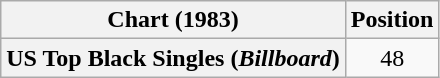<table class="wikitable plainrowheaders">
<tr>
<th>Chart (1983)</th>
<th>Position</th>
</tr>
<tr>
<th scope="row">US Top Black Singles (<em>Billboard</em>)</th>
<td align="center">48</td>
</tr>
</table>
